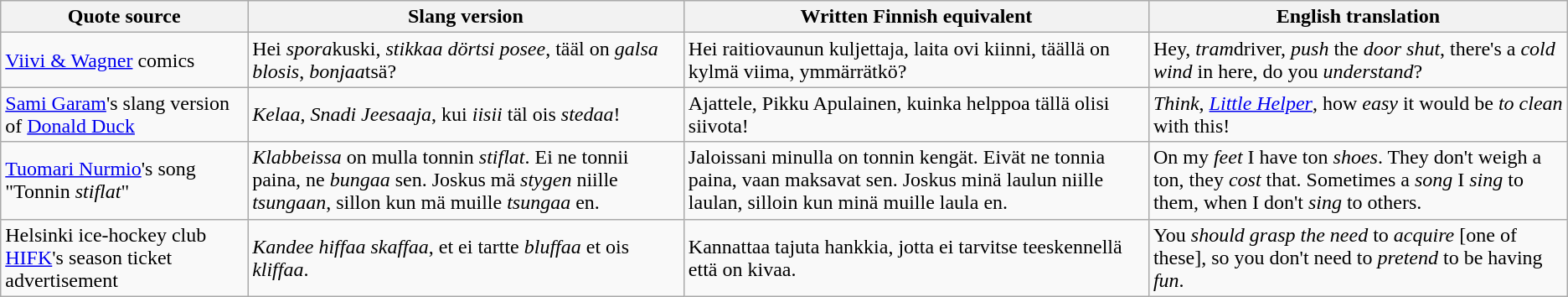<table class="wikitable">
<tr>
<th>Quote source</th>
<th>Slang version</th>
<th>Written Finnish equivalent</th>
<th>English translation</th>
</tr>
<tr>
<td><a href='#'>Viivi & Wagner</a> comics</td>
<td>Hei <em>spora</em>kuski, <em>stikkaa</em> <em>dörtsi</em> <em>posee</em>, tääl on <em>galsa</em> <em>blosis</em>, <em>bonjaa</em>tsä?</td>
<td>Hei raitiovaunun kuljettaja, laita ovi kiinni, täällä on kylmä viima, ymmärrätkö?</td>
<td>Hey, <em>tram</em>driver, <em>push</em> the <em>door</em> <em>shut</em>, there's a <em>cold</em> <em>wind</em> in here, do you <em>understand</em>?</td>
</tr>
<tr>
<td><a href='#'>Sami Garam</a>'s slang version of <a href='#'>Donald Duck</a></td>
<td><em>Kelaa</em>, <em>Snadi Jeesaaja</em>, kui <em>iisii</em> täl ois <em>stedaa</em>!</td>
<td>Ajattele, Pikku Apulainen, kuinka helppoa tällä olisi siivota!</td>
<td><em>Think</em>, <em><a href='#'>Little Helper</a></em>, how <em>easy</em> it would be <em>to clean</em> with this!</td>
</tr>
<tr>
<td><a href='#'>Tuomari Nurmio</a>'s song "Tonnin <em>stiflat</em>"<br></td>
<td><em>Klabbeissa</em> on mulla tonnin <em>stiflat</em>. Ei ne tonnii paina, ne <em>bungaa</em> sen. Joskus mä <em>stygen</em> niille <em>tsungaan</em>, sillon kun mä muille <em>tsungaa</em> en.</td>
<td>Jaloissani minulla on tonnin kengät. Eivät ne tonnia paina, vaan maksavat sen. Joskus minä laulun niille laulan, silloin kun minä muille laula en.</td>
<td>On my <em>feet</em> I have ton <em>shoes</em>. They don't weigh a ton, they <em>cost</em> that. Sometimes a <em>song</em> I <em>sing</em> to them, when I don't <em>sing</em> to others.</td>
</tr>
<tr>
<td>Helsinki ice-hockey club <a href='#'>HIFK</a>'s season ticket advertisement</td>
<td><em>Kandee</em> <em>hiffaa</em> <em>skaffaa</em>, et ei tartte <em>bluffaa</em> et ois <em>kliffaa</em>.</td>
<td>Kannattaa tajuta hankkia, jotta ei tarvitse teeskennellä että on kivaa.</td>
<td>You <em>should</em> <em>grasp the need</em> to <em>acquire</em> [one of these], so you don't need to <em>pretend</em> to be having <em>fun</em>.</td>
</tr>
</table>
